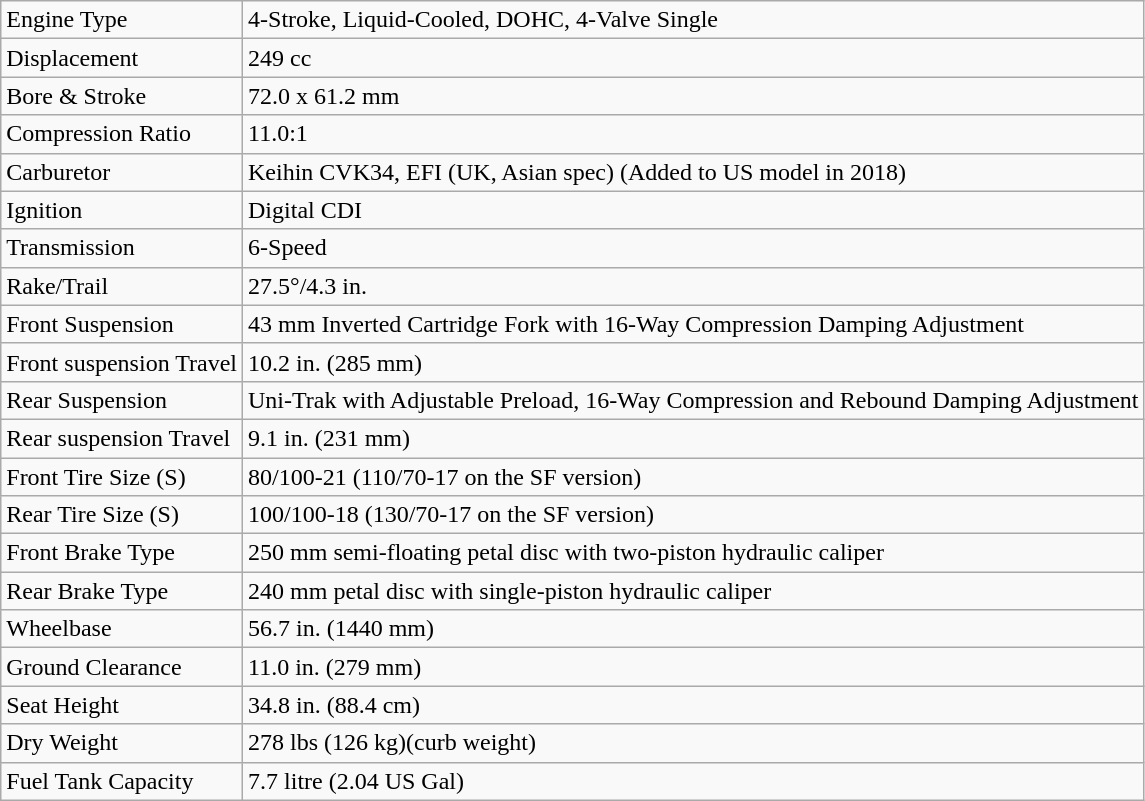<table class="wikitable">
<tr>
<td>Engine Type</td>
<td>4-Stroke, Liquid-Cooled, DOHC, 4-Valve Single</td>
</tr>
<tr>
<td>Displacement</td>
<td>249 cc</td>
</tr>
<tr>
<td>Bore & Stroke</td>
<td>72.0 x 61.2 mm</td>
</tr>
<tr>
<td>Compression Ratio</td>
<td>11.0:1</td>
</tr>
<tr>
<td>Carburetor</td>
<td>Keihin CVK34, EFI (UK, Asian spec) (Added to US model in 2018)</td>
</tr>
<tr>
<td>Ignition</td>
<td>Digital CDI</td>
</tr>
<tr>
<td>Transmission</td>
<td>6-Speed</td>
</tr>
<tr>
<td>Rake/Trail</td>
<td>27.5°/4.3 in.</td>
</tr>
<tr>
<td>Front Suspension</td>
<td>43 mm Inverted Cartridge Fork with 16-Way Compression Damping Adjustment</td>
</tr>
<tr>
<td>Front suspension Travel</td>
<td>10.2 in. (285 mm)</td>
</tr>
<tr>
<td>Rear Suspension</td>
<td>Uni-Trak with Adjustable Preload, 16-Way Compression and Rebound Damping Adjustment</td>
</tr>
<tr>
<td>Rear suspension Travel</td>
<td>9.1 in. (231 mm)</td>
</tr>
<tr>
<td>Front Tire Size (S)</td>
<td>80/100-21 (110/70-17 on the SF version)</td>
</tr>
<tr>
<td>Rear Tire Size (S)</td>
<td>100/100-18 (130/70-17 on the SF version)</td>
</tr>
<tr>
<td>Front Brake Type</td>
<td>250 mm semi-floating petal disc with two-piston hydraulic caliper</td>
</tr>
<tr>
<td>Rear Brake Type</td>
<td>240 mm petal disc with single-piston hydraulic caliper</td>
</tr>
<tr>
<td>Wheelbase</td>
<td>56.7 in. (1440 mm)</td>
</tr>
<tr>
<td>Ground Clearance</td>
<td>11.0 in. (279 mm)</td>
</tr>
<tr>
<td>Seat Height</td>
<td>34.8 in. (88.4 cm)</td>
</tr>
<tr>
<td>Dry Weight</td>
<td>278 lbs (126 kg)(curb weight)</td>
</tr>
<tr>
<td>Fuel Tank Capacity</td>
<td>7.7 litre (2.04 US Gal)</td>
</tr>
</table>
